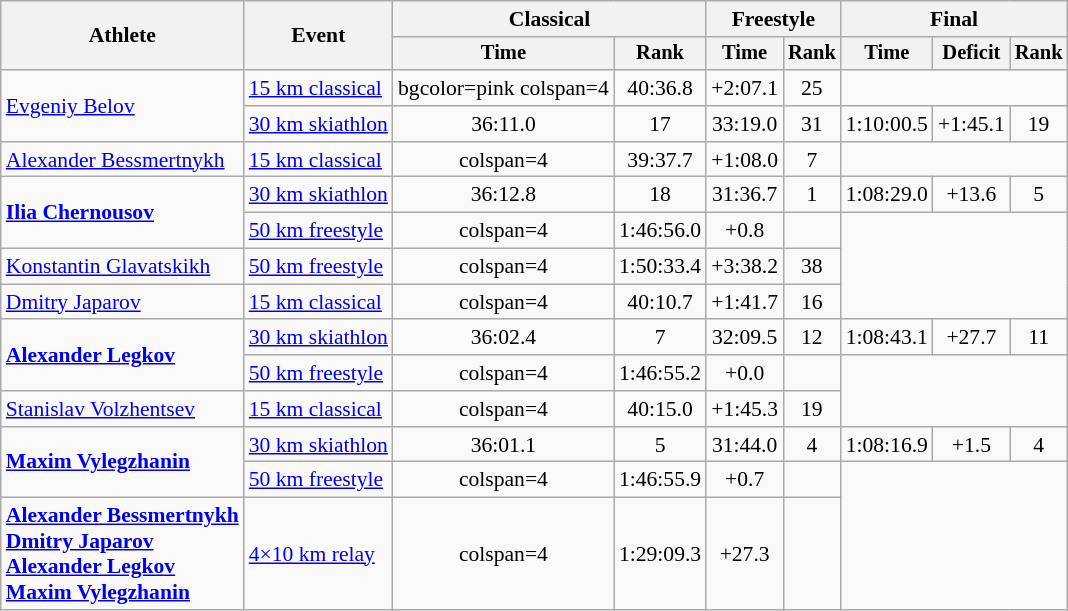<table class="wikitable" style="font-size:90%">
<tr>
<th rowspan=2>Athlete</th>
<th rowspan=2>Event</th>
<th colspan=2>Classical</th>
<th colspan=2>Freestyle</th>
<th colspan=3>Final</th>
</tr>
<tr style="font-size: 95%">
<th>Time</th>
<th>Rank</th>
<th>Time</th>
<th>Rank</th>
<th>Time</th>
<th>Deficit</th>
<th>Rank</th>
</tr>
<tr align=center>
<td align=left rowspan=2><a href='#'>Evgeniy Belov</a></td>
<td align=left><a href='#'>15 km classical</a></td>
<td>bgcolor=pink colspan=4 </td>
<td>40:36.8</td>
<td>+2:07.1</td>
<td>25</td>
</tr>
<tr align=center>
<td align=left><a href='#'>30 km skiathlon</a></td>
<td>36:11.0</td>
<td>17</td>
<td>33:19.0</td>
<td>31</td>
<td>1:10:00.5</td>
<td>+1:45.1</td>
<td>19</td>
</tr>
<tr align=center>
<td align=left><a href='#'>Alexander Bessmertnykh</a></td>
<td align=left><a href='#'>15 km classical</a></td>
<td>colspan=4 </td>
<td>39:37.7</td>
<td>+1:08.0</td>
<td>7</td>
</tr>
<tr align=center>
<td align=left rowspan=2><strong><a href='#'>Ilia Chernousov</a></strong></td>
<td align=left><a href='#'>30 km skiathlon</a></td>
<td>36:12.8</td>
<td>18</td>
<td>31:36.7</td>
<td>1</td>
<td>1:08:29.0</td>
<td>+13.6</td>
<td>5</td>
</tr>
<tr align=center>
<td align=left><a href='#'>50 km freestyle</a></td>
<td>colspan=4 </td>
<td>1:46:56.0</td>
<td>+0.8</td>
<td></td>
</tr>
<tr align=center>
<td align=left><a href='#'>Konstantin Glavatskikh</a></td>
<td align=left><a href='#'>50 km freestyle</a></td>
<td>colspan=4 </td>
<td>1:50:33.4</td>
<td>+3:38.2</td>
<td>38</td>
</tr>
<tr align=center>
<td align=left><a href='#'>Dmitry Japarov</a></td>
<td align=left><a href='#'>15 km classical</a></td>
<td>colspan=4 </td>
<td>40:10.7</td>
<td>+1:41.7</td>
<td>16</td>
</tr>
<tr align=center>
<td align=left rowspan=2><strong><a href='#'>Alexander Legkov</a></strong></td>
<td align=left><a href='#'>30 km skiathlon</a></td>
<td>36:02.4</td>
<td>7</td>
<td>32:09.5</td>
<td>12</td>
<td>1:08:43.1</td>
<td>+27.7</td>
<td>11</td>
</tr>
<tr align=center>
<td align=left><a href='#'>50 km freestyle</a></td>
<td>colspan=4 </td>
<td>1:46:55.2</td>
<td>+0.0</td>
<td></td>
</tr>
<tr align=center>
<td align=left><a href='#'>Stanislav Volzhentsev</a></td>
<td align=left><a href='#'>15 km classical</a></td>
<td>colspan=4 </td>
<td>40:15.0</td>
<td>+1:45.3</td>
<td>19</td>
</tr>
<tr align=center>
<td align=left rowspan=2><strong><a href='#'>Maxim Vylegzhanin</a></strong></td>
<td align=left><a href='#'>30 km skiathlon</a></td>
<td>36:01.1</td>
<td>5</td>
<td>31:44.0</td>
<td>4</td>
<td>1:08:16.9</td>
<td>+1.5</td>
<td>4</td>
</tr>
<tr align=center>
<td align=left><a href='#'>50 km freestyle</a></td>
<td>colspan=4 </td>
<td>1:46:55.9</td>
<td>+0.7</td>
<td></td>
</tr>
<tr align=center>
<td align=left><strong><a href='#'>Alexander Bessmertnykh</a><br><a href='#'>Dmitry Japarov</a><br><a href='#'>Alexander Legkov</a><br><a href='#'>Maxim Vylegzhanin</a></strong></td>
<td align=left><a href='#'>4×10 km relay</a></td>
<td>colspan=4 </td>
<td>1:29:09.3</td>
<td>+27.3</td>
<td></td>
</tr>
</table>
